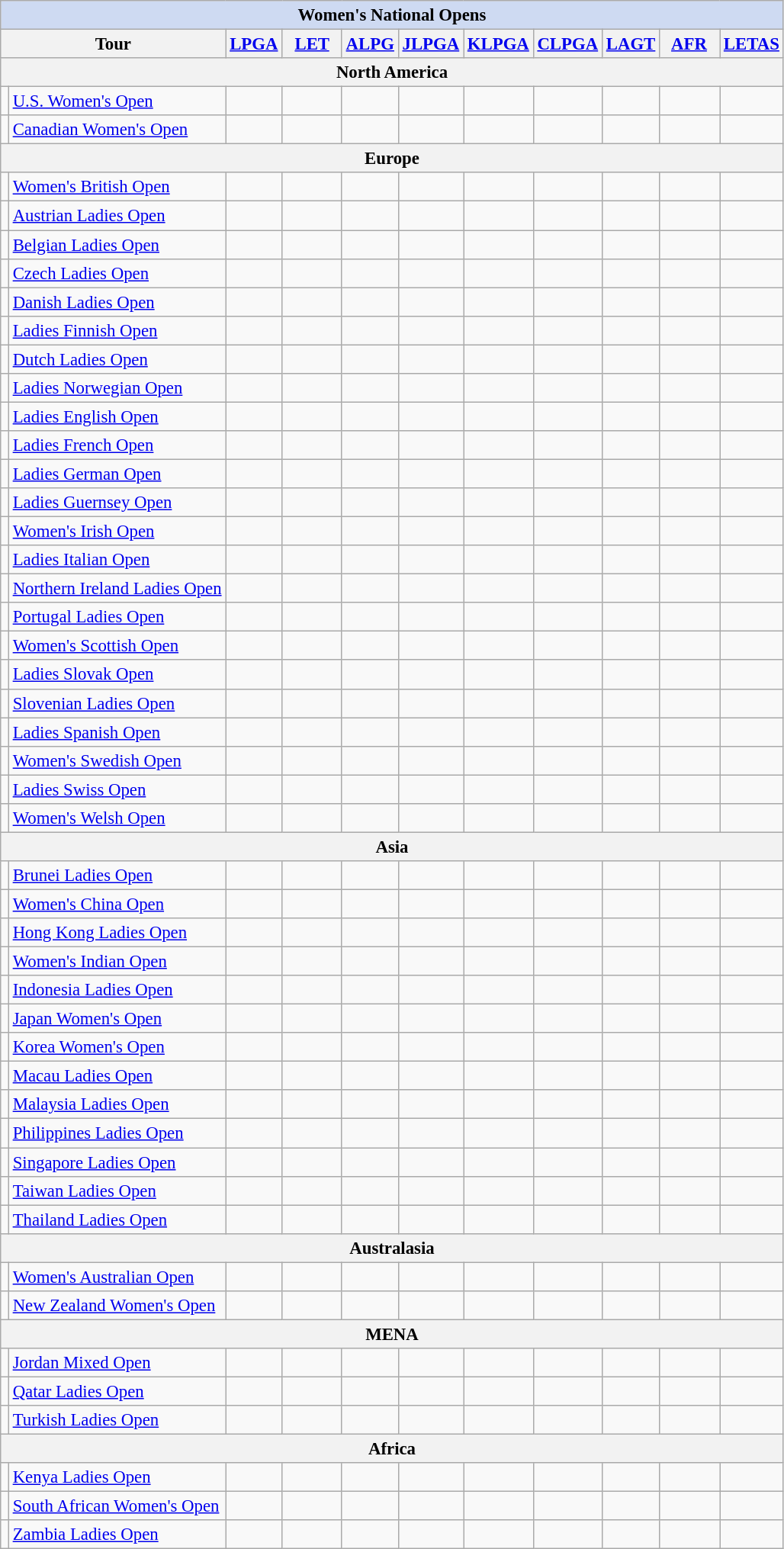<table class="wikitable collapsible mw-datatable" style="text-align:left;font-size:95%">
<tr>
<th colspan=11 style="background:#cedaf2;">Women's National Opens</th>
</tr>
<tr>
<th colspan=2>Tour</th>
<th><a href='#'>LPGA</a></th>
<th>  <a href='#'>LET</a>  </th>
<th><a href='#'>ALPG</a></th>
<th><a href='#'>JLPGA</a></th>
<th><a href='#'>KLPGA</a></th>
<th><a href='#'>CLPGA</a></th>
<th><a href='#'>LAGT</a></th>
<th>  <a href='#'>AFR</a>  </th>
<th><a href='#'>LETAS</a></th>
</tr>
<tr>
<th colspan=11>North America</th>
</tr>
<tr>
<td></td>
<td><a href='#'>U.S. Women's Open</a></td>
<td></td>
<td></td>
<td></td>
<td></td>
<td></td>
<td></td>
<td></td>
<td></td>
<td></td>
</tr>
<tr>
<td></td>
<td><a href='#'>Canadian Women's Open</a></td>
<td></td>
<td></td>
<td></td>
<td></td>
<td></td>
<td></td>
<td></td>
<td></td>
<td></td>
</tr>
<tr>
<th colspan=11>Europe</th>
</tr>
<tr>
<td></td>
<td><a href='#'>Women's British Open</a></td>
<td></td>
<td></td>
<td></td>
<td></td>
<td></td>
<td></td>
<td></td>
<td></td>
<td></td>
</tr>
<tr>
<td></td>
<td><a href='#'>Austrian Ladies Open</a></td>
<td></td>
<td></td>
<td></td>
<td></td>
<td></td>
<td></td>
<td></td>
<td></td>
<td></td>
</tr>
<tr>
<td></td>
<td><a href='#'>Belgian Ladies Open</a></td>
<td></td>
<td></td>
<td></td>
<td></td>
<td></td>
<td></td>
<td></td>
<td></td>
<td></td>
</tr>
<tr>
<td></td>
<td><a href='#'>Czech Ladies Open</a></td>
<td></td>
<td></td>
<td></td>
<td></td>
<td></td>
<td></td>
<td></td>
<td></td>
<td></td>
</tr>
<tr>
<td></td>
<td><a href='#'>Danish Ladies Open</a></td>
<td></td>
<td></td>
<td></td>
<td></td>
<td></td>
<td></td>
<td></td>
<td></td>
<td></td>
</tr>
<tr>
<td></td>
<td><a href='#'>Ladies Finnish Open</a></td>
<td></td>
<td></td>
<td></td>
<td></td>
<td></td>
<td></td>
<td></td>
<td></td>
<td></td>
</tr>
<tr>
<td></td>
<td><a href='#'>Dutch Ladies Open</a></td>
<td></td>
<td></td>
<td></td>
<td></td>
<td></td>
<td></td>
<td></td>
<td></td>
<td></td>
</tr>
<tr>
<td></td>
<td><a href='#'>Ladies Norwegian Open</a></td>
<td></td>
<td></td>
<td></td>
<td></td>
<td></td>
<td></td>
<td></td>
<td></td>
<td></td>
</tr>
<tr>
<td></td>
<td><a href='#'>Ladies English Open</a></td>
<td></td>
<td></td>
<td></td>
<td></td>
<td></td>
<td></td>
<td></td>
<td></td>
<td></td>
</tr>
<tr>
<td></td>
<td><a href='#'>Ladies French Open</a></td>
<td></td>
<td></td>
<td></td>
<td></td>
<td></td>
<td></td>
<td></td>
<td></td>
<td></td>
</tr>
<tr>
<td></td>
<td><a href='#'>Ladies German Open</a></td>
<td></td>
<td></td>
<td></td>
<td></td>
<td></td>
<td></td>
<td></td>
<td></td>
<td></td>
</tr>
<tr>
<td></td>
<td><a href='#'>Ladies Guernsey Open</a></td>
<td></td>
<td></td>
<td></td>
<td></td>
<td></td>
<td></td>
<td></td>
<td></td>
<td></td>
</tr>
<tr>
<td></td>
<td><a href='#'>Women's Irish Open</a></td>
<td></td>
<td></td>
<td></td>
<td></td>
<td></td>
<td></td>
<td></td>
<td></td>
<td></td>
</tr>
<tr>
<td></td>
<td><a href='#'>Ladies Italian Open</a></td>
<td></td>
<td></td>
<td></td>
<td></td>
<td></td>
<td></td>
<td></td>
<td></td>
<td></td>
</tr>
<tr>
<td></td>
<td><a href='#'>Northern Ireland Ladies Open</a></td>
<td></td>
<td></td>
<td></td>
<td></td>
<td></td>
<td></td>
<td></td>
<td></td>
<td></td>
</tr>
<tr>
<td></td>
<td><a href='#'>Portugal Ladies Open</a></td>
<td></td>
<td></td>
<td></td>
<td></td>
<td></td>
<td></td>
<td></td>
<td></td>
<td></td>
</tr>
<tr>
<td></td>
<td><a href='#'>Women's Scottish Open</a></td>
<td></td>
<td></td>
<td></td>
<td></td>
<td></td>
<td></td>
<td></td>
<td></td>
<td></td>
</tr>
<tr>
<td></td>
<td><a href='#'>Ladies Slovak Open</a></td>
<td></td>
<td></td>
<td></td>
<td></td>
<td></td>
<td></td>
<td></td>
<td></td>
<td></td>
</tr>
<tr>
<td></td>
<td><a href='#'>Slovenian Ladies Open</a></td>
<td></td>
<td></td>
<td></td>
<td></td>
<td></td>
<td></td>
<td></td>
<td></td>
<td></td>
</tr>
<tr>
<td></td>
<td><a href='#'>Ladies Spanish Open</a></td>
<td></td>
<td></td>
<td></td>
<td></td>
<td></td>
<td></td>
<td></td>
<td></td>
<td></td>
</tr>
<tr>
<td></td>
<td><a href='#'>Women's Swedish Open</a></td>
<td></td>
<td></td>
<td></td>
<td></td>
<td></td>
<td></td>
<td></td>
<td></td>
<td></td>
</tr>
<tr>
<td></td>
<td><a href='#'>Ladies Swiss Open</a></td>
<td></td>
<td></td>
<td></td>
<td></td>
<td></td>
<td></td>
<td></td>
<td></td>
<td></td>
</tr>
<tr>
<td></td>
<td><a href='#'>Women's Welsh Open</a></td>
<td></td>
<td></td>
<td></td>
<td></td>
<td></td>
<td></td>
<td></td>
<td></td>
<td></td>
</tr>
<tr>
<th colspan=11>Asia</th>
</tr>
<tr>
<td></td>
<td><a href='#'>Brunei Ladies Open</a></td>
<td></td>
<td></td>
<td></td>
<td></td>
<td></td>
<td></td>
<td></td>
<td></td>
<td></td>
</tr>
<tr>
<td></td>
<td><a href='#'>Women's China Open</a></td>
<td></td>
<td></td>
<td></td>
<td></td>
<td></td>
<td></td>
<td></td>
<td></td>
<td></td>
</tr>
<tr>
<td></td>
<td><a href='#'>Hong Kong Ladies Open</a></td>
<td></td>
<td></td>
<td></td>
<td></td>
<td></td>
<td></td>
<td></td>
<td></td>
<td></td>
</tr>
<tr>
<td></td>
<td><a href='#'>Women's Indian Open</a></td>
<td></td>
<td></td>
<td></td>
<td></td>
<td></td>
<td></td>
<td></td>
<td></td>
<td></td>
</tr>
<tr>
<td></td>
<td><a href='#'>Indonesia Ladies Open</a></td>
<td></td>
<td></td>
<td></td>
<td></td>
<td></td>
<td></td>
<td></td>
<td></td>
<td></td>
</tr>
<tr>
<td></td>
<td><a href='#'>Japan Women's Open</a></td>
<td></td>
<td></td>
<td></td>
<td></td>
<td></td>
<td></td>
<td></td>
<td></td>
<td></td>
</tr>
<tr>
<td></td>
<td><a href='#'>Korea Women's Open</a></td>
<td></td>
<td></td>
<td></td>
<td></td>
<td></td>
<td></td>
<td></td>
<td></td>
<td></td>
</tr>
<tr>
<td></td>
<td><a href='#'>Macau Ladies Open</a></td>
<td></td>
<td></td>
<td></td>
<td></td>
<td></td>
<td></td>
<td></td>
<td></td>
<td></td>
</tr>
<tr>
<td></td>
<td><a href='#'>Malaysia Ladies Open</a></td>
<td></td>
<td></td>
<td></td>
<td></td>
<td></td>
<td></td>
<td></td>
<td></td>
<td></td>
</tr>
<tr>
<td></td>
<td><a href='#'>Philippines Ladies Open</a></td>
<td></td>
<td></td>
<td></td>
<td></td>
<td></td>
<td></td>
<td></td>
<td></td>
<td></td>
</tr>
<tr>
<td></td>
<td><a href='#'>Singapore Ladies Open</a></td>
<td></td>
<td></td>
<td></td>
<td></td>
<td></td>
<td></td>
<td></td>
<td></td>
<td></td>
</tr>
<tr>
<td></td>
<td><a href='#'>Taiwan Ladies Open</a></td>
<td></td>
<td></td>
<td></td>
<td></td>
<td></td>
<td></td>
<td></td>
<td></td>
<td></td>
</tr>
<tr>
<td></td>
<td><a href='#'>Thailand Ladies Open</a></td>
<td></td>
<td></td>
<td></td>
<td></td>
<td></td>
<td></td>
<td></td>
<td></td>
<td></td>
</tr>
<tr>
<th colspan=11>Australasia</th>
</tr>
<tr>
<td></td>
<td><a href='#'>Women's Australian Open</a></td>
<td></td>
<td></td>
<td></td>
<td></td>
<td></td>
<td></td>
<td></td>
<td></td>
<td></td>
</tr>
<tr>
<td></td>
<td><a href='#'>New Zealand Women's Open</a></td>
<td></td>
<td></td>
<td></td>
<td></td>
<td></td>
<td></td>
<td></td>
<td></td>
<td></td>
</tr>
<tr>
<th colspan=11>MENA</th>
</tr>
<tr>
<td></td>
<td><a href='#'>Jordan Mixed Open</a></td>
<td></td>
<td></td>
<td></td>
<td></td>
<td></td>
<td></td>
<td></td>
<td></td>
<td></td>
</tr>
<tr>
<td></td>
<td><a href='#'>Qatar Ladies Open</a></td>
<td></td>
<td></td>
<td></td>
<td></td>
<td></td>
<td></td>
<td></td>
<td></td>
<td></td>
</tr>
<tr>
<td></td>
<td><a href='#'>Turkish Ladies Open</a></td>
<td></td>
<td></td>
<td></td>
<td></td>
<td></td>
<td></td>
<td></td>
<td></td>
<td></td>
</tr>
<tr>
<th colspan=11>Africa</th>
</tr>
<tr>
<td></td>
<td><a href='#'>Kenya Ladies Open</a></td>
<td></td>
<td></td>
<td></td>
<td></td>
<td></td>
<td></td>
<td></td>
<td></td>
<td></td>
</tr>
<tr>
<td></td>
<td><a href='#'>South African Women's Open</a></td>
<td></td>
<td></td>
<td></td>
<td></td>
<td></td>
<td></td>
<td></td>
<td></td>
<td></td>
</tr>
<tr>
<td></td>
<td><a href='#'>Zambia Ladies Open</a></td>
<td></td>
<td></td>
<td></td>
<td></td>
<td></td>
<td></td>
<td></td>
<td></td>
<td></td>
</tr>
</table>
